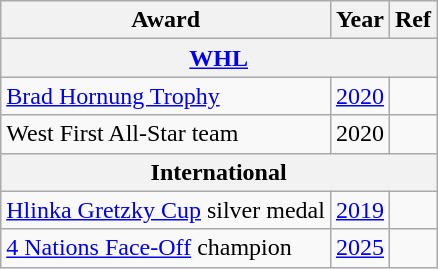<table class="wikitable">
<tr>
<th>Award</th>
<th>Year</th>
<th>Ref</th>
</tr>
<tr>
<th colspan="3"><a href='#'>WHL</a></th>
</tr>
<tr>
<td><a href='#'>Brad Hornung Trophy</a></td>
<td><a href='#'>2020</a></td>
<td></td>
</tr>
<tr>
<td>West First All-Star team</td>
<td>2020</td>
<td></td>
</tr>
<tr>
<th colspan="3">International</th>
</tr>
<tr>
<td><a href='#'>Hlinka Gretzky Cup</a> silver medal</td>
<td><a href='#'>2019</a></td>
<td></td>
</tr>
<tr>
<td><a href='#'>4 Nations Face-Off</a> champion</td>
<td><a href='#'>2025</a></td>
<td></td>
</tr>
</table>
